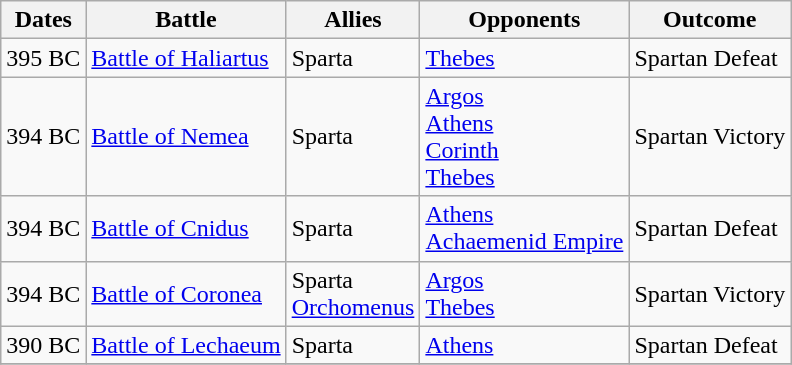<table class="wikitable sortable">
<tr>
<th>Dates</th>
<th>Battle</th>
<th>Allies</th>
<th>Opponents</th>
<th>Outcome</th>
</tr>
<tr>
<td>395 BC</td>
<td><a href='#'>Battle of Haliartus</a></td>
<td>Sparta</td>
<td><a href='#'>Thebes</a></td>
<td>Spartan Defeat</td>
</tr>
<tr>
<td>394 BC</td>
<td><a href='#'>Battle of Nemea</a></td>
<td>Sparta</td>
<td><a href='#'>Argos</a><br><a href='#'>Athens</a><br><a href='#'>Corinth</a><br><a href='#'>Thebes</a></td>
<td>Spartan Victory</td>
</tr>
<tr>
<td>394 BC</td>
<td><a href='#'>Battle of Cnidus</a></td>
<td>Sparta</td>
<td><a href='#'>Athens</a><br><a href='#'>Achaemenid Empire</a></td>
<td>Spartan Defeat</td>
</tr>
<tr>
<td>394 BC</td>
<td><a href='#'>Battle of Coronea</a></td>
<td>Sparta<br><a href='#'>Orchomenus</a></td>
<td><a href='#'>Argos</a><br><a href='#'>Thebes</a></td>
<td>Spartan Victory</td>
</tr>
<tr>
<td>390 BC</td>
<td><a href='#'>Battle of Lechaeum</a></td>
<td>Sparta</td>
<td><a href='#'>Athens</a></td>
<td>Spartan Defeat</td>
</tr>
<tr>
</tr>
</table>
